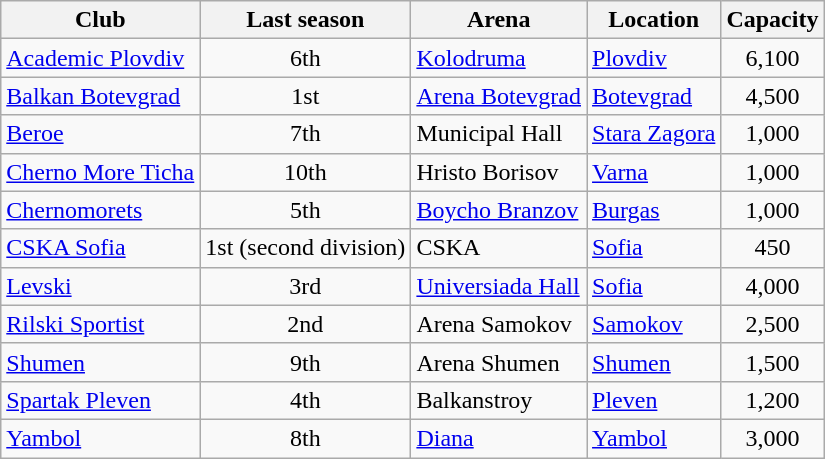<table class="wikitable sortable" style="text-align:center;">
<tr>
<th>Club</th>
<th>Last season</th>
<th>Arena</th>
<th>Location</th>
<th>Capacity</th>
</tr>
<tr>
<td style="text-align:left;"><a href='#'>Academic Plovdiv</a></td>
<td>6th</td>
<td style="text-align:left;"><a href='#'>Kolodruma</a></td>
<td align="left"><a href='#'>Plovdiv</a></td>
<td>6,100</td>
</tr>
<tr>
<td style="text-align:left;"><a href='#'>Balkan Botevgrad</a></td>
<td>1st</td>
<td style="text-align:left;"><a href='#'>Arena Botevgrad</a></td>
<td align="left"><a href='#'>Botevgrad</a></td>
<td>4,500</td>
</tr>
<tr>
<td style="text-align:left;"><a href='#'>Beroe</a></td>
<td>7th</td>
<td style="text-align:left;">Municipal Hall</td>
<td align="left"><a href='#'>Stara Zagora</a></td>
<td>1,000</td>
</tr>
<tr>
<td style="text-align:left;"><a href='#'>Cherno More Ticha</a></td>
<td>10th</td>
<td style="text-align:left;">Hristo Borisov</td>
<td align="left"><a href='#'>Varna</a></td>
<td>1,000</td>
</tr>
<tr>
<td style="text-align:left;"><a href='#'>Chernomorets</a></td>
<td>5th</td>
<td style="text-align:left;"><a href='#'>Boycho Branzov</a></td>
<td align="left"><a href='#'>Burgas</a></td>
<td>1,000</td>
</tr>
<tr>
<td style="text-align:left;"><a href='#'>CSKA Sofia</a></td>
<td>1st (second division)</td>
<td style="text-align:left;">CSKA</td>
<td align="left"><a href='#'>Sofia</a></td>
<td>450</td>
</tr>
<tr>
<td style="text-align:left;"><a href='#'>Levski</a></td>
<td>3rd</td>
<td style="text-align:left;"><a href='#'>Universiada Hall</a></td>
<td align="left"><a href='#'>Sofia</a></td>
<td>4,000</td>
</tr>
<tr>
<td style="text-align:left;"><a href='#'>Rilski Sportist</a></td>
<td>2nd</td>
<td style="text-align:left;">Arena Samokov</td>
<td align="left"><a href='#'>Samokov</a></td>
<td>2,500</td>
</tr>
<tr>
<td style="text-align:left;"><a href='#'>Shumen</a></td>
<td>9th</td>
<td style="text-align:left;">Arena Shumen</td>
<td align="left"><a href='#'>Shumen</a></td>
<td>1,500</td>
</tr>
<tr>
<td style="text-align:left;"><a href='#'>Spartak Pleven</a></td>
<td>4th</td>
<td style="text-align:left;">Balkanstroy</td>
<td align="left"><a href='#'>Pleven</a></td>
<td>1,200</td>
</tr>
<tr>
<td style="text-align:left;"><a href='#'>Yambol</a></td>
<td>8th</td>
<td style="text-align:left;"><a href='#'>Diana</a></td>
<td align="left"><a href='#'>Yambol</a></td>
<td>3,000</td>
</tr>
</table>
